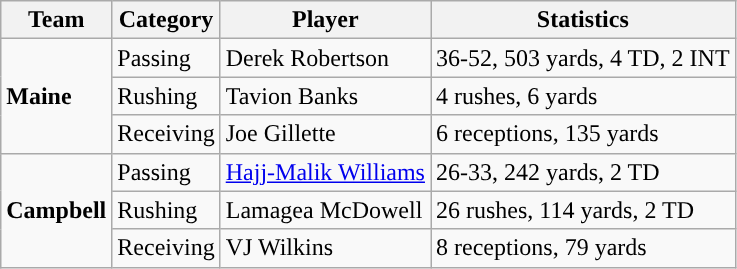<table class="wikitable" style="float: left;">
<tr>
<th>Team</th>
<th>Category</th>
<th>Player</th>
<th>Statistics</th>
</tr>
<tr>
<td rowspan=3><strong>Maine</strong></td>
<td>Passing</td>
<td>Derek Robertson</td>
<td>36-52, 503 yards, 4 TD, 2 INT</td>
</tr>
<tr>
<td>Rushing</td>
<td>Tavion Banks</td>
<td>4 rushes, 6 yards</td>
</tr>
<tr>
<td>Receiving</td>
<td>Joe Gillette</td>
<td>6 receptions, 135 yards</td>
</tr>
<tr>
<td rowspan=3><strong>Campbell</strong></td>
<td>Passing</td>
<td><a href='#'>Hajj-Malik Williams</a></td>
<td>26-33, 242 yards, 2 TD</td>
</tr>
<tr>
<td>Rushing</td>
<td>Lamagea McDowell</td>
<td>26 rushes, 114 yards, 2 TD</td>
</tr>
<tr>
<td>Receiving</td>
<td>VJ Wilkins</td>
<td>8 receptions, 79 yards</td>
</tr>
</table>
